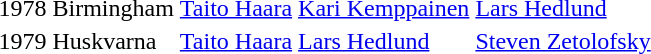<table>
<tr>
<td>1978 Birmingham</td>
<td> <a href='#'>Taito Haara</a></td>
<td> <a href='#'>Kari Kemppainen</a></td>
<td> <a href='#'>Lars Hedlund</a></td>
</tr>
<tr>
<td>1979 Huskvarna</td>
<td> <a href='#'>Taito Haara</a></td>
<td> <a href='#'>Lars Hedlund</a></td>
<td> <a href='#'>Steven Zetolofsky</a></td>
</tr>
</table>
